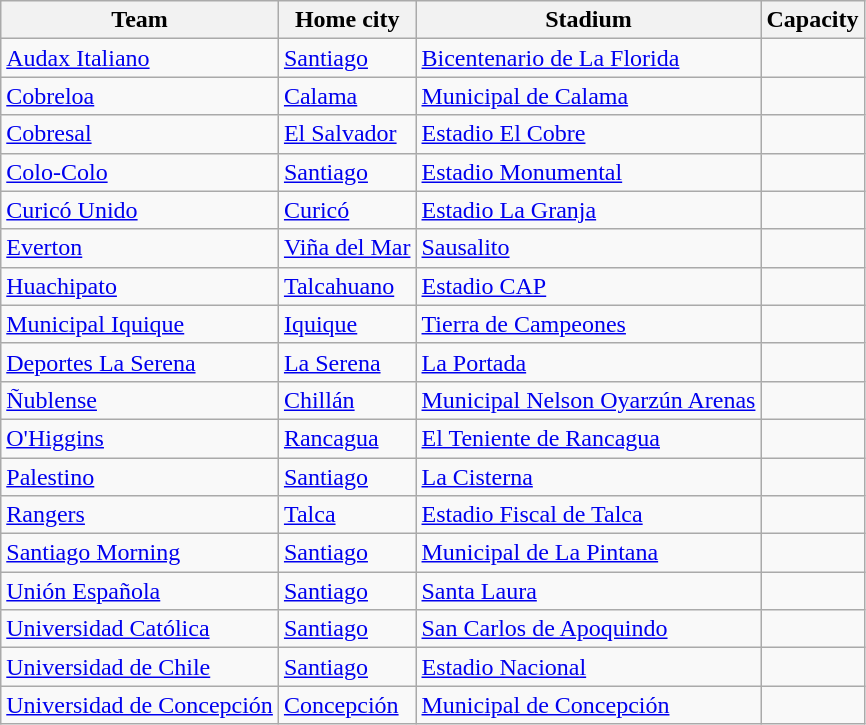<table class="wikitable sortable">
<tr>
<th>Team</th>
<th>Home city</th>
<th>Stadium</th>
<th>Capacity</th>
</tr>
<tr>
<td><a href='#'>Audax Italiano</a></td>
<td><a href='#'>Santiago</a></td>
<td><a href='#'>Bicentenario de La Florida</a></td>
<td align="center"></td>
</tr>
<tr>
<td><a href='#'>Cobreloa</a></td>
<td><a href='#'>Calama</a></td>
<td><a href='#'>Municipal de Calama</a></td>
<td align="center"></td>
</tr>
<tr>
<td><a href='#'>Cobresal</a></td>
<td><a href='#'>El Salvador</a></td>
<td><a href='#'>Estadio El Cobre</a></td>
<td align="center"></td>
</tr>
<tr>
<td><a href='#'>Colo-Colo</a></td>
<td><a href='#'>Santiago</a></td>
<td><a href='#'>Estadio Monumental</a></td>
<td align="center"></td>
</tr>
<tr>
<td><a href='#'>Curicó Unido</a></td>
<td><a href='#'>Curicó</a></td>
<td><a href='#'>Estadio La Granja</a></td>
<td align="center"></td>
</tr>
<tr>
<td><a href='#'>Everton</a></td>
<td><a href='#'>Viña del Mar</a></td>
<td><a href='#'>Sausalito</a></td>
<td align="center"></td>
</tr>
<tr>
<td><a href='#'>Huachipato</a></td>
<td><a href='#'>Talcahuano</a></td>
<td><a href='#'>Estadio CAP</a></td>
<td align="center"></td>
</tr>
<tr>
<td><a href='#'>Municipal Iquique</a></td>
<td><a href='#'>Iquique</a></td>
<td><a href='#'>Tierra de Campeones</a></td>
<td align="center"></td>
</tr>
<tr>
<td><a href='#'>Deportes La Serena</a></td>
<td><a href='#'>La Serena</a></td>
<td><a href='#'>La Portada</a></td>
<td align="center"></td>
</tr>
<tr>
<td><a href='#'>Ñublense</a></td>
<td><a href='#'>Chillán</a></td>
<td><a href='#'>Municipal Nelson Oyarzún Arenas</a></td>
<td align="center"></td>
</tr>
<tr>
<td><a href='#'>O'Higgins</a></td>
<td><a href='#'>Rancagua</a></td>
<td><a href='#'>El Teniente de Rancagua</a></td>
<td align="center"></td>
</tr>
<tr>
<td><a href='#'>Palestino</a></td>
<td><a href='#'>Santiago</a></td>
<td><a href='#'>La Cisterna</a></td>
<td align="center"></td>
</tr>
<tr>
<td><a href='#'>Rangers</a></td>
<td><a href='#'>Talca</a></td>
<td><a href='#'>Estadio Fiscal de Talca</a></td>
<td align="center"></td>
</tr>
<tr>
<td><a href='#'>Santiago Morning</a></td>
<td><a href='#'>Santiago</a></td>
<td><a href='#'>Municipal de La Pintana</a></td>
<td align="center"></td>
</tr>
<tr>
<td><a href='#'>Unión Española</a></td>
<td><a href='#'>Santiago</a></td>
<td><a href='#'>Santa Laura</a></td>
<td align="center"></td>
</tr>
<tr>
<td><a href='#'>Universidad Católica</a></td>
<td><a href='#'>Santiago</a></td>
<td><a href='#'>San Carlos de Apoquindo</a></td>
<td align="center"></td>
</tr>
<tr>
<td><a href='#'>Universidad de Chile</a></td>
<td><a href='#'>Santiago</a></td>
<td><a href='#'>Estadio Nacional</a></td>
<td align="center"></td>
</tr>
<tr>
<td><a href='#'>Universidad de Concepción</a></td>
<td><a href='#'>Concepción</a></td>
<td><a href='#'>Municipal de Concepción</a></td>
<td align="center"></td>
</tr>
</table>
